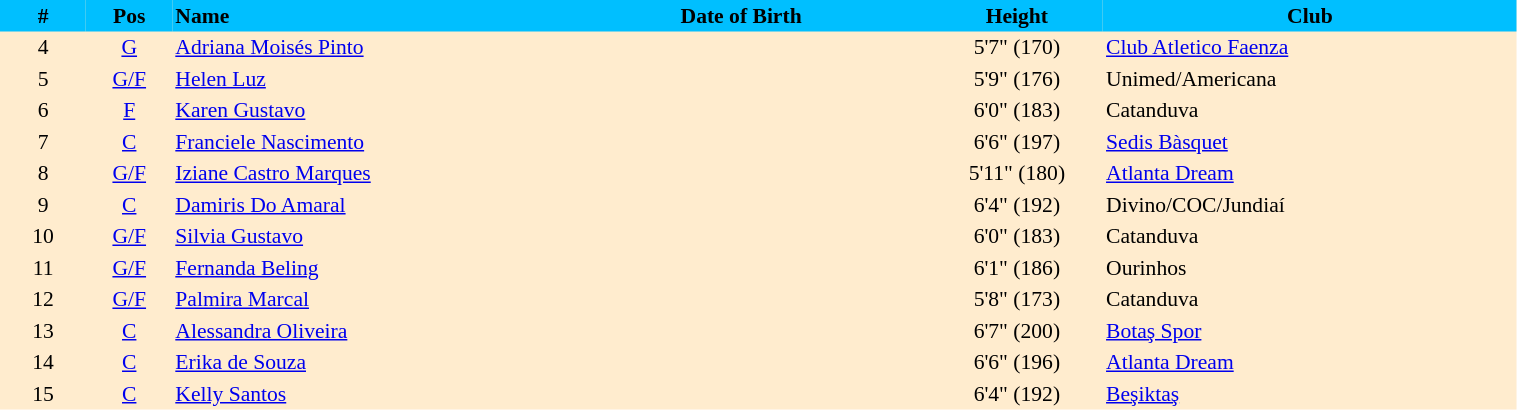<table border=0 cellpadding=2 cellspacing=0  |- bgcolor=#FFECCE style="text-align:center; font-size:90%;" width=80%>
<tr bgcolor=#00BFFF>
<th width=5%>#</th>
<th width=5%>Pos</th>
<th width=22% align=left>Name</th>
<th width=22%>Date of Birth</th>
<th width=10%>Height</th>
<th width=24%>Club</th>
</tr>
<tr>
<td>4</td>
<td><a href='#'>G</a></td>
<td align=left><a href='#'>Adriana Moisés Pinto</a></td>
<td align=left></td>
<td>5'7" (170)</td>
<td align=left> <a href='#'>Club Atletico Faenza</a></td>
</tr>
<tr>
<td>5</td>
<td><a href='#'>G/F</a></td>
<td align=left><a href='#'>Helen Luz</a></td>
<td align=left></td>
<td>5'9" (176)</td>
<td align=left> Unimed/Americana</td>
</tr>
<tr>
<td>6</td>
<td><a href='#'>F</a></td>
<td align=left><a href='#'>Karen Gustavo</a></td>
<td align=left></td>
<td>6'0" (183)</td>
<td align=left> Catanduva</td>
</tr>
<tr>
<td>7</td>
<td><a href='#'>C</a></td>
<td align=left><a href='#'>Franciele Nascimento</a></td>
<td align=left></td>
<td>6'6" (197)</td>
<td align=left> <a href='#'>Sedis Bàsquet</a></td>
</tr>
<tr>
<td>8</td>
<td><a href='#'>G/F</a></td>
<td align=left><a href='#'>Iziane Castro Marques</a></td>
<td align=left></td>
<td>5'11" (180)</td>
<td align=left> <a href='#'>Atlanta Dream</a></td>
</tr>
<tr>
<td>9</td>
<td><a href='#'>C</a></td>
<td align=left><a href='#'>Damiris Do Amaral</a></td>
<td align=left></td>
<td>6'4" (192)</td>
<td align=left> Divino/COC/Jundiaí</td>
</tr>
<tr>
<td>10</td>
<td><a href='#'>G/F</a></td>
<td align=left><a href='#'>Silvia Gustavo</a></td>
<td align=left></td>
<td>6'0" (183)</td>
<td align=left> Catanduva</td>
</tr>
<tr>
<td>11</td>
<td><a href='#'>G/F</a></td>
<td align=left><a href='#'>Fernanda Beling</a></td>
<td align=left></td>
<td>6'1" (186)</td>
<td align=left> Ourinhos</td>
</tr>
<tr>
<td>12</td>
<td><a href='#'>G/F</a></td>
<td align=left><a href='#'>Palmira Marcal</a></td>
<td align=left></td>
<td>5'8" (173)</td>
<td align=left> Catanduva</td>
</tr>
<tr>
<td>13</td>
<td><a href='#'>C</a></td>
<td align=left><a href='#'>Alessandra Oliveira</a></td>
<td align=left></td>
<td>6'7" (200)</td>
<td align=left> <a href='#'>Botaş Spor</a></td>
</tr>
<tr>
<td>14</td>
<td><a href='#'>C</a></td>
<td align=left><a href='#'>Erika de Souza</a></td>
<td align=left></td>
<td>6'6" (196)</td>
<td align=left> <a href='#'>Atlanta Dream</a></td>
</tr>
<tr>
<td>15</td>
<td><a href='#'>C</a></td>
<td align=left><a href='#'>Kelly Santos</a></td>
<td align=left></td>
<td>6'4" (192)</td>
<td align=left> <a href='#'>Beşiktaş</a></td>
</tr>
</table>
